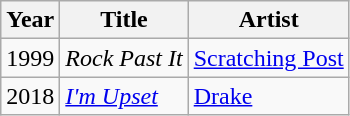<table class="wikitable">
<tr>
<th>Year</th>
<th>Title</th>
<th>Artist</th>
</tr>
<tr>
<td>1999</td>
<td><em>Rock Past It</em></td>
<td><a href='#'>Scratching Post</a></td>
</tr>
<tr>
<td>2018</td>
<td><em><a href='#'>I'm Upset</a></em></td>
<td><a href='#'>Drake</a></td>
</tr>
</table>
